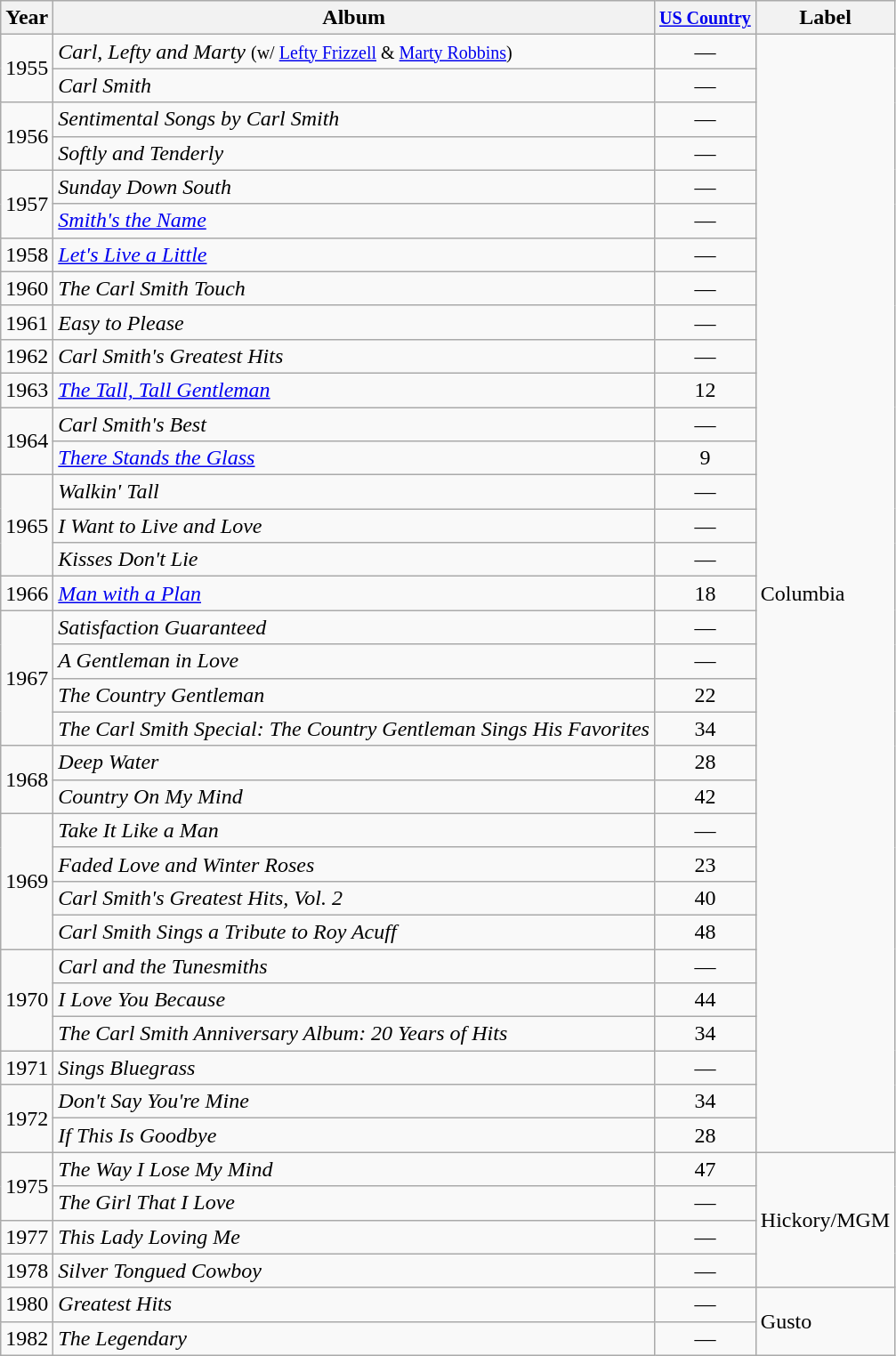<table class="wikitable">
<tr>
<th>Year</th>
<th>Album</th>
<th><small><a href='#'>US Country</a></small></th>
<th>Label</th>
</tr>
<tr>
<td rowspan="2">1955</td>
<td><em>Carl, Lefty and Marty</em> <small>(w/ <a href='#'>Lefty Frizzell</a> & <a href='#'>Marty Robbins</a>)</small></td>
<td align="center">—</td>
<td rowspan="33">Columbia</td>
</tr>
<tr>
<td><em>Carl Smith</em></td>
<td align="center">—</td>
</tr>
<tr>
<td rowspan="2">1956</td>
<td><em>Sentimental Songs by Carl Smith</em></td>
<td align="center">—</td>
</tr>
<tr>
<td><em>Softly and Tenderly</em></td>
<td align="center">—</td>
</tr>
<tr>
<td rowspan="2">1957</td>
<td><em>Sunday Down South</em></td>
<td align="center">—</td>
</tr>
<tr>
<td><em><a href='#'>Smith's the Name</a></em></td>
<td align="center">—</td>
</tr>
<tr>
<td>1958</td>
<td><em><a href='#'>Let's Live a Little</a></em></td>
<td align="center">—</td>
</tr>
<tr>
<td>1960</td>
<td><em>The Carl Smith Touch</em></td>
<td align="center">—</td>
</tr>
<tr>
<td>1961</td>
<td><em>Easy to Please</em></td>
<td align="center">—</td>
</tr>
<tr>
<td>1962</td>
<td><em>Carl Smith's Greatest Hits</em></td>
<td align="center">—</td>
</tr>
<tr>
<td>1963</td>
<td><em><a href='#'>The Tall, Tall Gentleman</a></em></td>
<td align="center">12</td>
</tr>
<tr>
<td rowspan="2">1964</td>
<td><em>Carl Smith's Best</em></td>
<td align="center">—</td>
</tr>
<tr>
<td><em><a href='#'>There Stands the Glass</a></em></td>
<td align="center">9</td>
</tr>
<tr>
<td rowspan="3">1965</td>
<td><em>Walkin' Tall</em></td>
<td align="center">—</td>
</tr>
<tr>
<td><em>I Want to Live and Love</em></td>
<td align="center">—</td>
</tr>
<tr>
<td><em>Kisses Don't Lie</em></td>
<td align="center">—</td>
</tr>
<tr>
<td>1966</td>
<td><em><a href='#'>Man with a Plan</a></em></td>
<td align="center">18</td>
</tr>
<tr>
<td rowspan="4">1967</td>
<td><em>Satisfaction Guaranteed</em></td>
<td align="center">—</td>
</tr>
<tr>
<td><em>A Gentleman in Love</em></td>
<td align="center">—</td>
</tr>
<tr>
<td><em>The Country Gentleman</em></td>
<td align="center">22</td>
</tr>
<tr>
<td><em>The Carl Smith Special: The Country Gentleman Sings His Favorites</em></td>
<td align="center">34</td>
</tr>
<tr>
<td rowspan="2">1968</td>
<td><em>Deep Water</em></td>
<td align="center">28</td>
</tr>
<tr>
<td><em>Country On My Mind</em></td>
<td align="center">42</td>
</tr>
<tr>
<td rowspan="4">1969</td>
<td><em>Take It Like a Man</em></td>
<td align="center">—</td>
</tr>
<tr>
<td><em>Faded Love and Winter Roses</em></td>
<td align="center">23</td>
</tr>
<tr>
<td><em>Carl Smith's Greatest Hits, Vol. 2</em></td>
<td align="center">40</td>
</tr>
<tr>
<td><em>Carl Smith Sings a Tribute to Roy Acuff</em></td>
<td align="center">48</td>
</tr>
<tr>
<td rowspan="3">1970</td>
<td><em>Carl and the Tunesmiths</em></td>
<td align="center">—</td>
</tr>
<tr>
<td><em>I Love You Because</em></td>
<td align="center">44</td>
</tr>
<tr>
<td><em>The Carl Smith Anniversary Album: 20 Years of Hits</em></td>
<td align="center">34</td>
</tr>
<tr>
<td>1971</td>
<td><em>Sings Bluegrass</em></td>
<td align="center">—</td>
</tr>
<tr>
<td rowspan="2">1972</td>
<td><em>Don't Say You're Mine</em></td>
<td align="center">34</td>
</tr>
<tr>
<td><em>If This Is Goodbye</em></td>
<td align="center">28</td>
</tr>
<tr>
<td rowspan="2">1975</td>
<td><em>The Way I Lose My Mind</em></td>
<td align="center">47</td>
<td rowspan="4">Hickory/MGM</td>
</tr>
<tr>
<td><em>The Girl That I Love</em></td>
<td align="center">—</td>
</tr>
<tr>
<td>1977</td>
<td><em>This Lady Loving Me</em></td>
<td align="center">—</td>
</tr>
<tr>
<td>1978</td>
<td><em>Silver Tongued Cowboy</em></td>
<td align="center">—</td>
</tr>
<tr>
<td>1980</td>
<td><em>Greatest Hits</em></td>
<td align="center">—</td>
<td rowspan="2">Gusto</td>
</tr>
<tr>
<td>1982</td>
<td><em>The Legendary</em></td>
<td align="center">—</td>
</tr>
</table>
